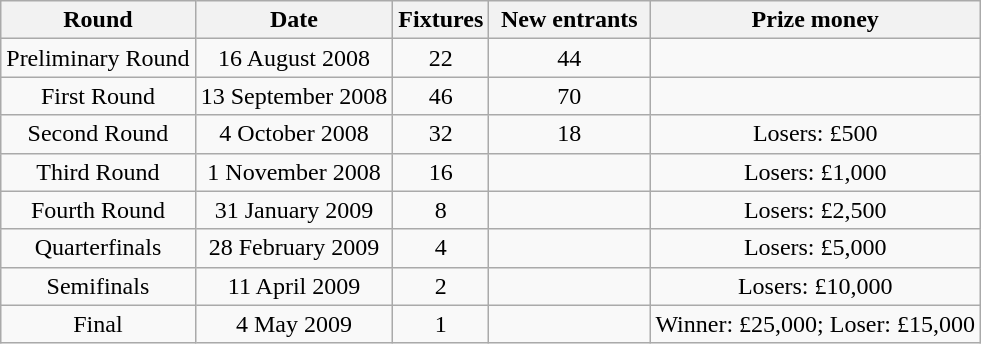<table class="wikitable">
<tr>
<th>Round</th>
<th>Date</th>
<th>Fixtures</th>
<th width=100>New entrants</th>
<th>Prize money</th>
</tr>
<tr align=center>
<td>Preliminary Round</td>
<td>16 August 2008</td>
<td>22</td>
<td>44</td>
<td></td>
</tr>
<tr align=center>
<td>First Round</td>
<td>13 September 2008</td>
<td>46</td>
<td>70</td>
<td></td>
</tr>
<tr align=center>
<td>Second Round</td>
<td>4 October 2008</td>
<td>32</td>
<td>18</td>
<td>Losers: £500</td>
</tr>
<tr align=center>
<td>Third Round</td>
<td>1 November 2008</td>
<td>16</td>
<td></td>
<td>Losers: £1,000</td>
</tr>
<tr align=center>
<td>Fourth Round</td>
<td>31 January 2009</td>
<td>8</td>
<td></td>
<td>Losers: £2,500</td>
</tr>
<tr align=center>
<td>Quarterfinals</td>
<td>28 February 2009</td>
<td>4</td>
<td></td>
<td>Losers: £5,000</td>
</tr>
<tr align=center>
<td>Semifinals</td>
<td>11 April 2009</td>
<td>2</td>
<td></td>
<td>Losers: £10,000</td>
</tr>
<tr align=center>
<td>Final</td>
<td>4 May 2009</td>
<td>1</td>
<td></td>
<td>Winner: £25,000; Loser: £15,000</td>
</tr>
</table>
